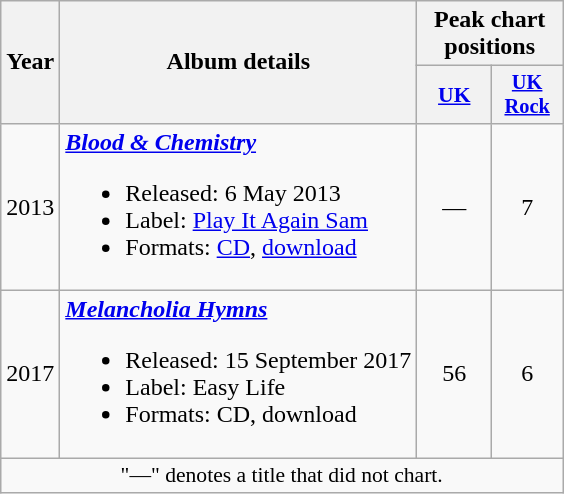<table class="wikitable" style=text-align:center;>
<tr>
<th rowspan="2">Year</th>
<th rowspan="2">Album details</th>
<th colspan="2">Peak chart positions</th>
</tr>
<tr>
<th scope="col" style="width:3em;font-size:90%;"><a href='#'>UK</a><br></th>
<th style="width:3em;font-size:85%"><a href='#'>UK Rock</a><br></th>
</tr>
<tr>
<td>2013</td>
<td align="left"><strong><em><a href='#'>Blood & Chemistry</a></em></strong><br><ul><li>Released: 6 May 2013</li><li>Label: <a href='#'>Play It Again Sam</a></li><li>Formats: <a href='#'>CD</a>, <a href='#'>download</a></li></ul></td>
<td>—</td>
<td>7</td>
</tr>
<tr>
<td>2017</td>
<td align="left"><strong><em><a href='#'>Melancholia Hymns</a></em></strong><br><ul><li>Released: 15 September 2017</li><li>Label: Easy Life</li><li>Formats: CD, download</li></ul></td>
<td>56</td>
<td>6</td>
</tr>
<tr>
<td colspan="4" style="font-size:90%">"—" denotes a title that did not chart.</td>
</tr>
</table>
